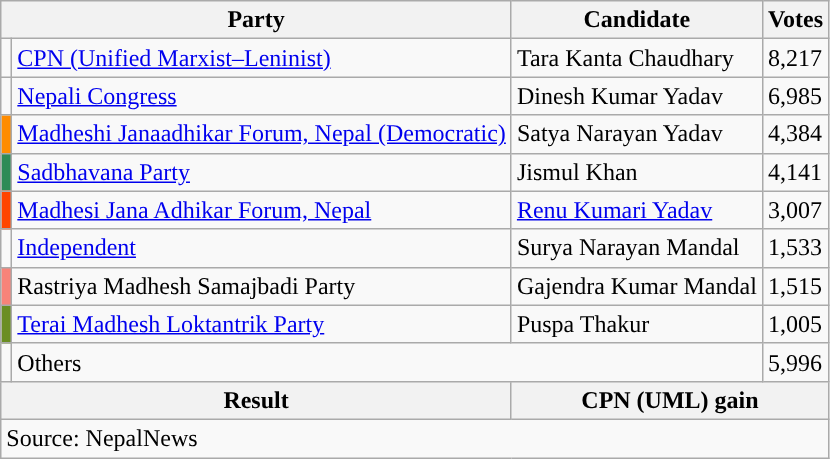<table class="wikitable">
<tr>
<th colspan="2">Party</th>
<th>Candidate</th>
<th>Votes</th>
</tr>
<tr>
<td style="background-color:"></td>
<td><a href='#'>CPN (Unified Marxist–Leninist)</a></td>
<td>Tara Kanta Chaudhary</td>
<td>8,217</td>
</tr>
<tr>
<td style="background-color:"></td>
<td><a href='#'>Nepali Congress</a></td>
<td>Dinesh Kumar Yadav</td>
<td>6,985</td>
</tr>
<tr>
<td style="background-color:darkorange"></td>
<td><a href='#'>Madheshi Janaadhikar Forum, Nepal (Democratic)</a></td>
<td>Satya Narayan Yadav</td>
<td>4,384</td>
</tr>
<tr>
<td style="background-color:seagreen"></td>
<td><a href='#'>Sadbhavana Party</a></td>
<td>Jismul Khan</td>
<td>4,141</td>
</tr>
<tr>
<td style="background-color:orangered"></td>
<td><a href='#'>Madhesi Jana Adhikar Forum, Nepal</a></td>
<td><a href='#'>Renu Kumari Yadav</a></td>
<td>3,007</td>
</tr>
<tr>
<td style="background-color:"></td>
<td><a href='#'>Independent</a></td>
<td>Surya Narayan Mandal</td>
<td>1,533</td>
</tr>
<tr>
<td style="background-color:#F88379"></td>
<td>Rastriya Madhesh Samajbadi Party</td>
<td>Gajendra Kumar Mandal</td>
<td>1,515</td>
</tr>
<tr>
<td style="background-color:olivedrab"></td>
<td><a href='#'>Terai Madhesh Loktantrik Party</a></td>
<td>Puspa Thakur</td>
<td>1,005</td>
</tr>
<tr>
<td></td>
<td colspan="2">Others</td>
<td>5,996</td>
</tr>
<tr>
<th colspan="2">Result</th>
<th colspan="2">CPN (UML) gain</th>
</tr>
<tr>
<td colspan="4">Source: NepalNews</td>
</tr>
</table>
